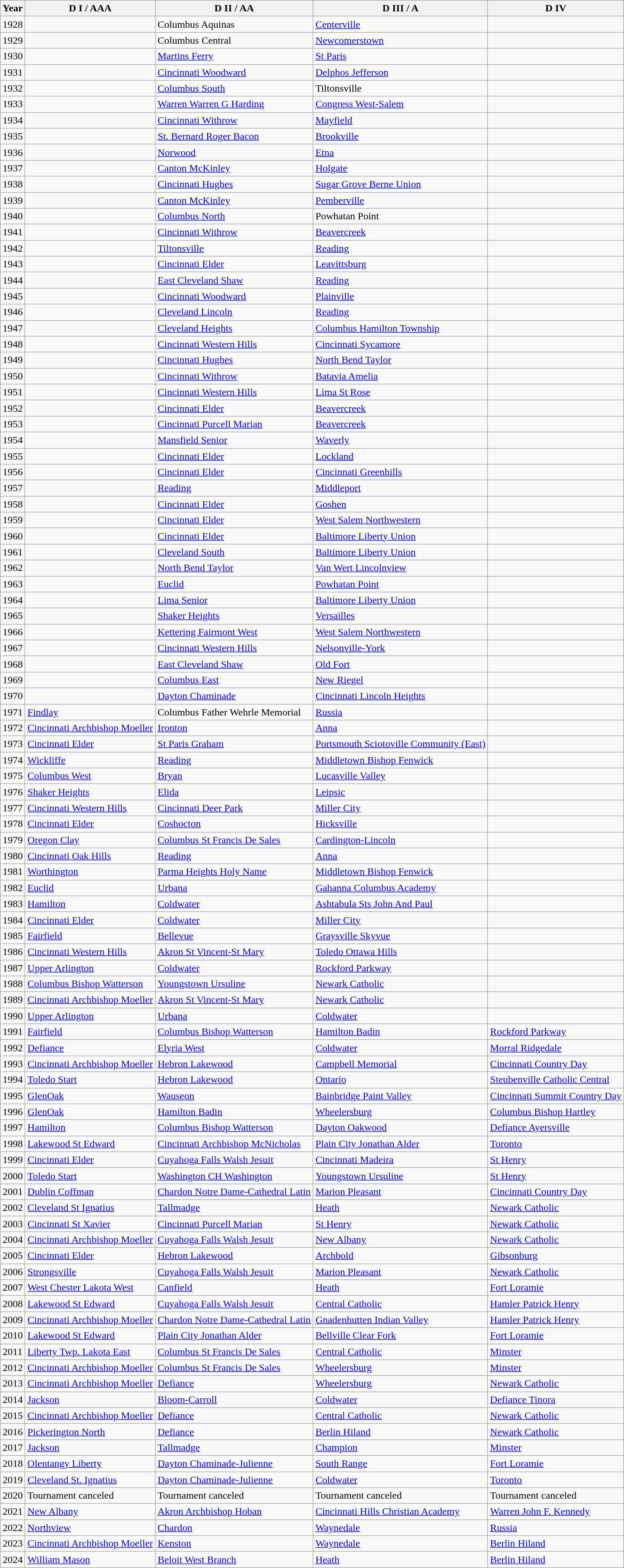<table class="wikitable">
<tr>
<th>Year</th>
<th>D I / AAA</th>
<th>D II / AA</th>
<th>D III / A</th>
<th>D IV</th>
</tr>
<tr>
<td>1928</td>
<td></td>
<td>Columbus Aquinas</td>
<td><a href='#'>Centerville</a></td>
<td></td>
</tr>
<tr>
<td>1929</td>
<td></td>
<td>Columbus Central</td>
<td><a href='#'>Newcomerstown</a></td>
<td></td>
</tr>
<tr>
<td>1930</td>
<td></td>
<td><a href='#'>Martins Ferry</a></td>
<td><a href='#'>St Paris</a></td>
<td></td>
</tr>
<tr>
<td>1931</td>
<td></td>
<td><a href='#'>Cincinnati Woodward</a></td>
<td><a href='#'>Delphos Jefferson</a></td>
<td></td>
</tr>
<tr>
<td>1932</td>
<td></td>
<td><a href='#'>Columbus South</a></td>
<td>Tiltonsville</td>
<td></td>
</tr>
<tr>
<td>1933</td>
<td></td>
<td><a href='#'>Warren Warren G Harding</a></td>
<td><a href='#'>Congress West-Salem</a></td>
<td></td>
</tr>
<tr>
<td>1934</td>
<td></td>
<td><a href='#'>Cincinnati Withrow</a></td>
<td><a href='#'>Mayfield</a></td>
<td></td>
</tr>
<tr>
<td>1935</td>
<td></td>
<td><a href='#'>St. Bernard Roger Bacon</a></td>
<td><a href='#'>Brookville</a></td>
<td></td>
</tr>
<tr>
<td>1936</td>
<td></td>
<td><a href='#'>Norwood</a></td>
<td><a href='#'>Etna</a></td>
<td></td>
</tr>
<tr>
<td>1937</td>
<td></td>
<td><a href='#'>Canton McKinley</a></td>
<td><a href='#'>Holgate</a></td>
<td></td>
</tr>
<tr>
<td>1938</td>
<td></td>
<td><a href='#'>Cincinnati Hughes</a></td>
<td><a href='#'>Sugar Grove Berne Union</a></td>
<td></td>
</tr>
<tr>
<td>1939</td>
<td></td>
<td><a href='#'>Canton McKinley</a></td>
<td><a href='#'>Pemberville</a></td>
<td></td>
</tr>
<tr>
<td>1940</td>
<td></td>
<td><a href='#'>Columbus North</a></td>
<td>Powhatan Point</td>
<td></td>
</tr>
<tr>
<td>1941</td>
<td></td>
<td><a href='#'>Cincinnati Withrow</a></td>
<td><a href='#'>Beavercreek</a></td>
<td></td>
</tr>
<tr>
<td>1942</td>
<td></td>
<td><a href='#'>Tiltonsville</a></td>
<td><a href='#'>Reading</a></td>
<td></td>
</tr>
<tr>
<td>1943</td>
<td></td>
<td><a href='#'>Cincinnati Elder</a></td>
<td><a href='#'>Leavittsburg</a></td>
<td></td>
</tr>
<tr>
<td>1944</td>
<td></td>
<td><a href='#'>East Cleveland Shaw</a></td>
<td><a href='#'>Reading</a></td>
<td></td>
</tr>
<tr>
<td>1945</td>
<td></td>
<td><a href='#'>Cincinnati Woodward</a></td>
<td><a href='#'>Plainville</a></td>
<td></td>
</tr>
<tr>
<td>1946</td>
<td></td>
<td><a href='#'>Cleveland Lincoln</a></td>
<td><a href='#'>Reading</a></td>
<td></td>
</tr>
<tr>
<td>1947</td>
<td></td>
<td><a href='#'>Cleveland Heights</a></td>
<td><a href='#'>Columbus Hamilton Township</a></td>
<td></td>
</tr>
<tr>
<td>1948</td>
<td></td>
<td><a href='#'>Cincinnati Western Hills</a></td>
<td><a href='#'>Cincinnati Sycamore</a></td>
<td></td>
</tr>
<tr>
<td>1949</td>
<td></td>
<td><a href='#'>Cincinnati Hughes</a></td>
<td><a href='#'>North Bend Taylor</a></td>
<td></td>
</tr>
<tr>
<td>1950</td>
<td></td>
<td><a href='#'>Cincinnati Withrow</a></td>
<td><a href='#'>Batavia Amelia</a></td>
<td></td>
</tr>
<tr>
<td>1951</td>
<td></td>
<td><a href='#'>Cincinnati Western Hills</a></td>
<td><a href='#'>Lima St Rose</a></td>
<td></td>
</tr>
<tr>
<td>1952</td>
<td></td>
<td><a href='#'>Cincinnati Elder</a></td>
<td><a href='#'>Beavercreek</a></td>
<td></td>
</tr>
<tr>
<td>1953</td>
<td></td>
<td><a href='#'>Cincinnati Purcell Marian</a></td>
<td><a href='#'>Beavercreek</a></td>
<td></td>
</tr>
<tr>
<td>1954</td>
<td></td>
<td><a href='#'>Mansfield Senior</a></td>
<td><a href='#'>Waverly</a></td>
<td></td>
</tr>
<tr>
<td>1955</td>
<td></td>
<td><a href='#'>Cincinnati Elder</a></td>
<td><a href='#'>Lockland</a></td>
<td></td>
</tr>
<tr>
<td>1956</td>
<td></td>
<td><a href='#'>Cincinnati Elder</a></td>
<td><a href='#'>Cincinnati Greenhills</a></td>
<td></td>
</tr>
<tr>
<td>1957</td>
<td></td>
<td><a href='#'>Reading</a></td>
<td><a href='#'>Middleport</a></td>
<td></td>
</tr>
<tr>
<td>1958</td>
<td></td>
<td><a href='#'>Cincinnati Elder</a></td>
<td><a href='#'>Goshen</a></td>
<td></td>
</tr>
<tr>
<td>1959</td>
<td></td>
<td><a href='#'>Cincinnati Elder</a></td>
<td><a href='#'>West Salem Northwestern</a></td>
<td></td>
</tr>
<tr>
<td>1960</td>
<td></td>
<td><a href='#'>Cincinnati Elder</a></td>
<td><a href='#'>Baltimore Liberty Union</a></td>
<td></td>
</tr>
<tr>
<td>1961</td>
<td></td>
<td><a href='#'>Cleveland South</a></td>
<td><a href='#'>Baltimore Liberty Union</a></td>
<td></td>
</tr>
<tr>
<td>1962</td>
<td></td>
<td><a href='#'>North Bend Taylor</a></td>
<td><a href='#'>Van Wert Lincolnview</a></td>
<td></td>
</tr>
<tr>
<td>1963</td>
<td></td>
<td><a href='#'>Euclid</a></td>
<td><a href='#'>Powhatan Point</a></td>
<td></td>
</tr>
<tr>
<td>1964</td>
<td></td>
<td><a href='#'>Lima Senior</a></td>
<td><a href='#'>Baltimore Liberty Union</a></td>
<td></td>
</tr>
<tr>
<td>1965</td>
<td></td>
<td><a href='#'>Shaker Heights</a></td>
<td><a href='#'>Versailles</a></td>
<td></td>
</tr>
<tr>
<td>1966</td>
<td></td>
<td><a href='#'>Kettering Fairmont West</a></td>
<td><a href='#'>West Salem Northwestern</a></td>
<td></td>
</tr>
<tr>
<td>1967</td>
<td></td>
<td><a href='#'>Cincinnati Western Hills</a></td>
<td><a href='#'>Nelsonville-York</a></td>
<td></td>
</tr>
<tr>
<td>1968</td>
<td></td>
<td><a href='#'>East Cleveland Shaw</a></td>
<td><a href='#'>Old Fort</a></td>
<td></td>
</tr>
<tr>
<td>1969</td>
<td></td>
<td><a href='#'>Columbus East</a></td>
<td><a href='#'>New Riegel</a></td>
<td></td>
</tr>
<tr>
<td>1970</td>
<td></td>
<td><a href='#'>Dayton Chaminade</a></td>
<td><a href='#'>Cincinnati Lincoln Heights</a></td>
<td></td>
</tr>
<tr>
<td>1971</td>
<td><a href='#'>Findlay</a></td>
<td>Columbus Father Wehrle Memorial</td>
<td><a href='#'>Russia</a></td>
<td></td>
</tr>
<tr>
<td>1972</td>
<td><a href='#'>Cincinnati Archbishop Moeller</a></td>
<td><a href='#'>Ironton</a></td>
<td><a href='#'>Anna</a></td>
<td></td>
</tr>
<tr>
<td>1973</td>
<td><a href='#'>Cincinnati Elder</a></td>
<td><a href='#'>St Paris Graham</a></td>
<td><a href='#'>Portsmouth Sciotoville Community (East)</a></td>
<td></td>
</tr>
<tr>
<td>1974</td>
<td><a href='#'>Wickliffe</a></td>
<td><a href='#'>Reading</a></td>
<td><a href='#'>Middletown Bishop Fenwick</a></td>
<td></td>
</tr>
<tr>
<td>1975</td>
<td><a href='#'>Columbus West</a></td>
<td><a href='#'>Bryan</a></td>
<td><a href='#'>Lucasville Valley</a></td>
<td></td>
</tr>
<tr>
<td>1976</td>
<td><a href='#'>Shaker Heights</a></td>
<td><a href='#'>Elida</a></td>
<td><a href='#'>Leipsic</a></td>
<td></td>
</tr>
<tr>
<td>1977</td>
<td><a href='#'>Cincinnati Western Hills</a></td>
<td><a href='#'>Cincinnati Deer Park</a></td>
<td><a href='#'>Miller City</a></td>
<td></td>
</tr>
<tr>
<td>1978</td>
<td><a href='#'>Cincinnati Elder</a></td>
<td><a href='#'>Coshocton</a></td>
<td><a href='#'>Hicksville</a></td>
<td></td>
</tr>
<tr>
<td>1979</td>
<td><a href='#'>Oregon Clay</a></td>
<td><a href='#'>Columbus St Francis De Sales</a></td>
<td><a href='#'>Cardington-Lincoln</a></td>
<td></td>
</tr>
<tr>
<td>1980</td>
<td><a href='#'>Cincinnati Oak Hills</a></td>
<td><a href='#'>Reading</a></td>
<td><a href='#'>Anna</a></td>
<td></td>
</tr>
<tr>
<td>1981</td>
<td><a href='#'>Worthington</a></td>
<td><a href='#'>Parma Heights Holy Name</a></td>
<td><a href='#'>Middletown Bishop Fenwick</a></td>
<td></td>
</tr>
<tr>
<td>1982</td>
<td><a href='#'>Euclid</a></td>
<td><a href='#'>Urbana</a></td>
<td><a href='#'>Gahanna Columbus Academy</a></td>
<td></td>
</tr>
<tr>
<td>1983</td>
<td><a href='#'>Hamilton</a></td>
<td><a href='#'>Coldwater</a></td>
<td><a href='#'>Ashtabula Sts John And Paul</a></td>
<td></td>
</tr>
<tr>
<td>1984</td>
<td><a href='#'>Cincinnati Elder</a></td>
<td><a href='#'>Coldwater</a></td>
<td><a href='#'>Miller City</a></td>
<td></td>
</tr>
<tr>
<td>1985</td>
<td><a href='#'>Fairfield</a></td>
<td><a href='#'>Bellevue</a></td>
<td><a href='#'>Graysville Skyvue</a></td>
<td></td>
</tr>
<tr>
<td>1986</td>
<td><a href='#'>Cincinnati Western Hills</a></td>
<td><a href='#'>Akron St Vincent-St Mary</a></td>
<td><a href='#'>Toledo Ottawa Hills</a></td>
<td></td>
</tr>
<tr>
<td>1987</td>
<td><a href='#'>Upper Arlington</a></td>
<td><a href='#'>Coldwater</a></td>
<td><a href='#'>Rockford Parkway</a></td>
<td></td>
</tr>
<tr>
<td>1988</td>
<td><a href='#'>Columbus Bishop Watterson</a></td>
<td><a href='#'>Youngstown Ursuline</a></td>
<td><a href='#'>Newark Catholic</a></td>
<td></td>
</tr>
<tr>
<td>1989</td>
<td><a href='#'>Cincinnati Archbishop Moeller</a></td>
<td><a href='#'>Akron St Vincent-St Mary</a></td>
<td><a href='#'>Newark Catholic</a></td>
<td></td>
</tr>
<tr>
<td>1990</td>
<td><a href='#'>Upper Arlington</a></td>
<td><a href='#'>Urbana</a></td>
<td><a href='#'>Coldwater</a></td>
<td></td>
</tr>
<tr>
<td>1991</td>
<td><a href='#'>Fairfield</a></td>
<td><a href='#'>Columbus Bishop Watterson</a></td>
<td><a href='#'>Hamilton Badin</a></td>
<td><a href='#'>Rockford Parkway</a></td>
</tr>
<tr>
<td>1992</td>
<td><a href='#'>Defiance</a></td>
<td><a href='#'>Elyria West</a></td>
<td><a href='#'>Coldwater</a></td>
<td><a href='#'>Morral Ridgedale</a></td>
</tr>
<tr>
<td>1993</td>
<td><a href='#'>Cincinnati Archbishop Moeller</a></td>
<td><a href='#'>Hebron Lakewood</a></td>
<td><a href='#'>Campbell Memorial</a></td>
<td><a href='#'>Cincinnati Country Day</a></td>
</tr>
<tr>
<td>1994</td>
<td><a href='#'>Toledo Start</a></td>
<td><a href='#'>Hebron Lakewood</a></td>
<td><a href='#'>Ontario</a></td>
<td><a href='#'>Steubenville Catholic Central</a></td>
</tr>
<tr>
<td>1995</td>
<td><a href='#'>GlenOak</a></td>
<td><a href='#'>Wauseon</a></td>
<td><a href='#'>Bainbridge Paint Valley</a></td>
<td><a href='#'>Cincinnati Summit Country Day</a></td>
</tr>
<tr>
<td>1996</td>
<td><a href='#'>GlenOak</a></td>
<td><a href='#'>Hamilton Badin</a></td>
<td><a href='#'>Wheelersburg</a></td>
<td><a href='#'>Columbus Bishop Hartley</a></td>
</tr>
<tr>
<td>1997</td>
<td><a href='#'>Hamilton</a></td>
<td><a href='#'>Columbus Bishop Watterson</a></td>
<td><a href='#'>Dayton Oakwood</a></td>
<td><a href='#'>Defiance Ayersville</a></td>
</tr>
<tr>
<td>1998</td>
<td><a href='#'>Lakewood St Edward</a></td>
<td><a href='#'>Cincinnati Archbishop McNicholas</a></td>
<td><a href='#'>Plain City Jonathan Alder</a></td>
<td><a href='#'>Toronto</a></td>
</tr>
<tr>
<td>1999</td>
<td><a href='#'>Cincinnati Elder</a></td>
<td><a href='#'>Cuyahoga Falls Walsh Jesuit</a></td>
<td><a href='#'>Cincinnati Madeira</a></td>
<td><a href='#'>St Henry</a></td>
</tr>
<tr>
<td>2000</td>
<td><a href='#'>Toledo Start</a></td>
<td><a href='#'>Washington CH Washington</a></td>
<td><a href='#'>Youngstown Ursuline</a></td>
<td><a href='#'>St Henry</a></td>
</tr>
<tr>
<td>2001</td>
<td><a href='#'>Dublin Coffman</a></td>
<td><a href='#'>Chardon Notre Dame-Cathedral Latin</a></td>
<td><a href='#'>Marion Pleasant</a></td>
<td><a href='#'>Cincinnati Country Day</a></td>
</tr>
<tr>
<td>2002</td>
<td><a href='#'>Cleveland St Ignatius</a></td>
<td><a href='#'>Tallmadge</a></td>
<td><a href='#'>Heath</a></td>
<td><a href='#'>Newark Catholic</a></td>
</tr>
<tr>
<td>2003</td>
<td><a href='#'>Cincinnati St Xavier</a></td>
<td><a href='#'>Cincinnati Purcell Marian</a></td>
<td><a href='#'>St Henry</a></td>
<td><a href='#'>Newark Catholic</a></td>
</tr>
<tr>
<td>2004</td>
<td><a href='#'>Cincinnati Archbishop Moeller</a></td>
<td><a href='#'>Cuyahoga Falls Walsh Jesuit</a></td>
<td><a href='#'>New Albany</a></td>
<td><a href='#'>Newark Catholic</a></td>
</tr>
<tr>
<td>2005</td>
<td><a href='#'>Cincinnati Elder</a></td>
<td><a href='#'>Hebron Lakewood</a></td>
<td><a href='#'>Archbold</a></td>
<td><a href='#'>Gibsonburg</a></td>
</tr>
<tr>
<td>2006</td>
<td><a href='#'>Strongsville</a></td>
<td><a href='#'>Cuyahoga Falls Walsh Jesuit</a></td>
<td><a href='#'>Marion Pleasant</a></td>
<td><a href='#'>Newark Catholic</a></td>
</tr>
<tr>
<td>2007</td>
<td><a href='#'>West Chester Lakota West</a></td>
<td><a href='#'>Canfield</a></td>
<td><a href='#'>Heath</a></td>
<td><a href='#'>Fort Loramie</a></td>
</tr>
<tr>
<td>2008</td>
<td><a href='#'>Lakewood St Edward</a></td>
<td><a href='#'>Cuyahoga Falls Walsh Jesuit</a></td>
<td><a href='#'>Central Catholic</a></td>
<td><a href='#'>Hamler Patrick Henry</a></td>
</tr>
<tr>
<td>2009</td>
<td><a href='#'>Cincinnati Archbishop Moeller</a></td>
<td><a href='#'>Chardon Notre Dame-Cathedral Latin</a></td>
<td><a href='#'>Gnadenhutten Indian Valley</a></td>
<td><a href='#'>Hamler Patrick Henry</a></td>
</tr>
<tr>
<td>2010</td>
<td><a href='#'>Lakewood St Edward</a></td>
<td><a href='#'>Plain City Jonathan Alder</a></td>
<td><a href='#'>Bellville Clear Fork</a></td>
<td><a href='#'>Fort Loramie</a></td>
</tr>
<tr>
<td>2011</td>
<td><a href='#'>Liberty Twp. Lakota East</a></td>
<td><a href='#'>Columbus St Francis De Sales</a></td>
<td><a href='#'>Central Catholic</a></td>
<td><a href='#'>Minster</a></td>
</tr>
<tr>
<td>2012</td>
<td><a href='#'>Cincinnati Archbishop Moeller</a></td>
<td><a href='#'>Columbus St Francis De Sales</a></td>
<td><a href='#'>Wheelersburg</a></td>
<td><a href='#'>Minster</a></td>
</tr>
<tr>
<td>2013</td>
<td><a href='#'>Cincinnati Archbishop Moeller</a></td>
<td><a href='#'>Defiance</a></td>
<td><a href='#'>Wheelersburg</a></td>
<td><a href='#'>Newark Catholic</a></td>
</tr>
<tr>
<td>2014</td>
<td><a href='#'>Jackson</a></td>
<td><a href='#'>Bloom-Carroll</a></td>
<td><a href='#'>Coldwater</a></td>
<td><a href='#'>Defiance Tinora</a></td>
</tr>
<tr>
<td>2015</td>
<td><a href='#'>Cincinnati Archbishop Moeller</a></td>
<td><a href='#'>Defiance</a></td>
<td><a href='#'>Central Catholic</a></td>
<td><a href='#'>Newark Catholic</a></td>
</tr>
<tr>
<td>2016</td>
<td><a href='#'>Pickerington North</a></td>
<td><a href='#'>Defiance</a></td>
<td><a href='#'>Berlin Hiland</a></td>
<td><a href='#'>Newark Catholic</a></td>
</tr>
<tr>
<td>2017</td>
<td><a href='#'>Jackson</a></td>
<td><a href='#'>Tallmadge</a></td>
<td><a href='#'>Champion</a></td>
<td><a href='#'>Minster</a></td>
</tr>
<tr>
<td>2018</td>
<td><a href='#'>Olentangy Liberty</a></td>
<td><a href='#'>Dayton Chaminade-Julienne</a></td>
<td><a href='#'>South Range</a></td>
<td><a href='#'>Fort Loramie</a></td>
</tr>
<tr>
<td>2019</td>
<td><a href='#'>Cleveland St. Ignatius</a></td>
<td><a href='#'>Dayton Chaminade-Julienne</a></td>
<td><a href='#'>Coldwater</a></td>
<td><a href='#'>Toronto</a></td>
</tr>
<tr>
<td>2020</td>
<td>Tournament canceled</td>
<td>Tournament canceled</td>
<td>Tournament canceled</td>
<td>Tournament canceled</td>
</tr>
<tr>
<td>2021</td>
<td><a href='#'>New Albany</a></td>
<td><a href='#'>Akron Archbishop Hoban</a></td>
<td><a href='#'>Cincinnati Hills Christian Academy</a></td>
<td><a href='#'>Warren John F. Kennedy</a></td>
</tr>
<tr>
<td>2022</td>
<td><a href='#'>Northview</a></td>
<td><a href='#'>Chardon</a></td>
<td><a href='#'>Waynedale</a></td>
<td><a href='#'>Russia</a></td>
</tr>
<tr>
<td>2023</td>
<td><a href='#'>Cincinnati Archbishop Moeller</a></td>
<td><a href='#'>Kenston</a></td>
<td><a href='#'>Waynedale</a></td>
<td><a href='#'>Berlin Hiland</a></td>
</tr>
<tr>
<td>2024</td>
<td><a href='#'>William Mason</a></td>
<td><a href='#'>Beloit West Branch</a></td>
<td><a href='#'>Heath</a></td>
<td><a href='#'>Berlin Hiland</a></td>
</tr>
</table>
